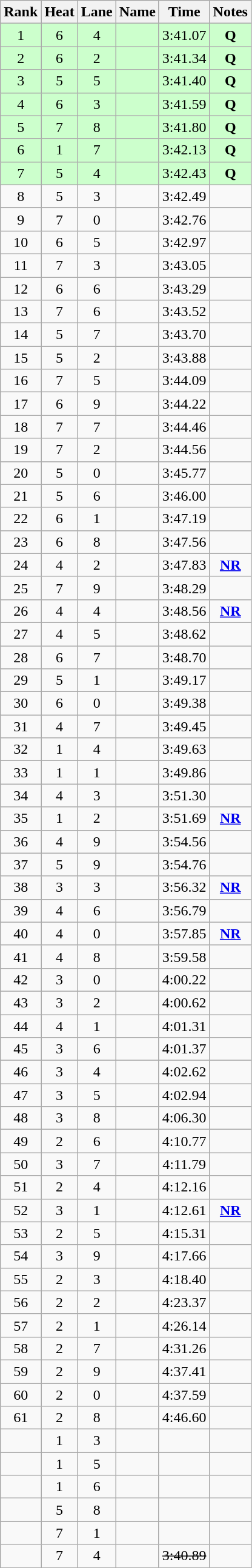<table class="wikitable sortable" style="text-align:center">
<tr>
<th>Rank</th>
<th>Heat</th>
<th>Lane</th>
<th>Name</th>
<th>Time</th>
<th>Notes</th>
</tr>
<tr bgcolor=ccffcc>
<td>1</td>
<td>6</td>
<td>4</td>
<td align=left></td>
<td>3:41.07</td>
<td><strong>Q</strong></td>
</tr>
<tr bgcolor=ccffcc>
<td>2</td>
<td>6</td>
<td>2</td>
<td align=left></td>
<td>3:41.34</td>
<td><strong>Q</strong></td>
</tr>
<tr bgcolor=ccffcc>
<td>3</td>
<td>5</td>
<td>5</td>
<td align=left></td>
<td>3:41.40</td>
<td><strong>Q</strong></td>
</tr>
<tr bgcolor=ccffcc>
<td>4</td>
<td>6</td>
<td>3</td>
<td align=left></td>
<td>3:41.59</td>
<td><strong>Q</strong></td>
</tr>
<tr bgcolor=ccffcc>
<td>5</td>
<td>7</td>
<td>8</td>
<td align=left></td>
<td>3:41.80</td>
<td><strong>Q</strong></td>
</tr>
<tr bgcolor=ccffcc>
<td>6</td>
<td>1</td>
<td>7</td>
<td align=left></td>
<td>3:42.13</td>
<td><strong>Q</strong></td>
</tr>
<tr bgcolor=ccffcc>
<td>7</td>
<td>5</td>
<td>4</td>
<td align=left></td>
<td>3:42.43</td>
<td><strong>Q</strong></td>
</tr>
<tr>
<td>8</td>
<td>5</td>
<td>3</td>
<td align=left></td>
<td>3:42.49</td>
<td></td>
</tr>
<tr>
<td>9</td>
<td>7</td>
<td>0</td>
<td align=left></td>
<td>3:42.76</td>
<td></td>
</tr>
<tr>
<td>10</td>
<td>6</td>
<td>5</td>
<td align=left></td>
<td>3:42.97</td>
<td></td>
</tr>
<tr>
<td>11</td>
<td>7</td>
<td>3</td>
<td align=left></td>
<td>3:43.05</td>
<td></td>
</tr>
<tr>
<td>12</td>
<td>6</td>
<td>6</td>
<td align=left></td>
<td>3:43.29</td>
<td></td>
</tr>
<tr>
<td>13</td>
<td>7</td>
<td>6</td>
<td align=left></td>
<td>3:43.52</td>
<td></td>
</tr>
<tr>
<td>14</td>
<td>5</td>
<td>7</td>
<td align=left></td>
<td>3:43.70</td>
<td></td>
</tr>
<tr>
<td>15</td>
<td>5</td>
<td>2</td>
<td align=left></td>
<td>3:43.88</td>
<td></td>
</tr>
<tr>
<td>16</td>
<td>7</td>
<td>5</td>
<td align=left></td>
<td>3:44.09</td>
<td></td>
</tr>
<tr>
<td>17</td>
<td>6</td>
<td>9</td>
<td align=left></td>
<td>3:44.22</td>
<td></td>
</tr>
<tr>
<td>18</td>
<td>7</td>
<td>7</td>
<td align=left></td>
<td>3:44.46</td>
<td></td>
</tr>
<tr>
<td>19</td>
<td>7</td>
<td>2</td>
<td align=left></td>
<td>3:44.56</td>
<td></td>
</tr>
<tr>
<td>20</td>
<td>5</td>
<td>0</td>
<td align=left></td>
<td>3:45.77</td>
<td></td>
</tr>
<tr>
<td>21</td>
<td>5</td>
<td>6</td>
<td align=left></td>
<td>3:46.00</td>
<td></td>
</tr>
<tr>
<td>22</td>
<td>6</td>
<td>1</td>
<td align=left></td>
<td>3:47.19</td>
<td></td>
</tr>
<tr>
<td>23</td>
<td>6</td>
<td>8</td>
<td align=left></td>
<td>3:47.56</td>
<td></td>
</tr>
<tr>
<td>24</td>
<td>4</td>
<td>2</td>
<td align=left></td>
<td>3:47.83</td>
<td><strong><a href='#'>NR</a></strong></td>
</tr>
<tr>
<td>25</td>
<td>7</td>
<td>9</td>
<td align=left></td>
<td>3:48.29</td>
<td></td>
</tr>
<tr>
<td>26</td>
<td>4</td>
<td>4</td>
<td align=left></td>
<td>3:48.56</td>
<td><strong><a href='#'>NR</a></strong></td>
</tr>
<tr>
<td>27</td>
<td>4</td>
<td>5</td>
<td align=left></td>
<td>3:48.62</td>
<td></td>
</tr>
<tr>
<td>28</td>
<td>6</td>
<td>7</td>
<td align=left></td>
<td>3:48.70</td>
<td></td>
</tr>
<tr>
<td>29</td>
<td>5</td>
<td>1</td>
<td align=left></td>
<td>3:49.17</td>
<td></td>
</tr>
<tr>
<td>30</td>
<td>6</td>
<td>0</td>
<td align=left></td>
<td>3:49.38</td>
<td></td>
</tr>
<tr>
<td>31</td>
<td>4</td>
<td>7</td>
<td align=left></td>
<td>3:49.45</td>
<td></td>
</tr>
<tr>
<td>32</td>
<td>1</td>
<td>4</td>
<td align=left></td>
<td>3:49.63</td>
<td></td>
</tr>
<tr>
<td>33</td>
<td>1</td>
<td>1</td>
<td align=left></td>
<td>3:49.86</td>
<td></td>
</tr>
<tr>
<td>34</td>
<td>4</td>
<td>3</td>
<td align=left></td>
<td>3:51.30</td>
<td></td>
</tr>
<tr>
<td>35</td>
<td>1</td>
<td>2</td>
<td align=left></td>
<td>3:51.69</td>
<td><strong><a href='#'>NR</a></strong></td>
</tr>
<tr>
<td>36</td>
<td>4</td>
<td>9</td>
<td align=left></td>
<td>3:54.56</td>
<td></td>
</tr>
<tr>
<td>37</td>
<td>5</td>
<td>9</td>
<td align=left></td>
<td>3:54.76</td>
<td></td>
</tr>
<tr>
<td>38</td>
<td>3</td>
<td>3</td>
<td align=left></td>
<td>3:56.32</td>
<td><strong><a href='#'>NR</a></strong></td>
</tr>
<tr>
<td>39</td>
<td>4</td>
<td>6</td>
<td align=left></td>
<td>3:56.79</td>
<td></td>
</tr>
<tr>
<td>40</td>
<td>4</td>
<td>0</td>
<td align=left></td>
<td>3:57.85</td>
<td><strong><a href='#'>NR</a></strong></td>
</tr>
<tr>
<td>41</td>
<td>4</td>
<td>8</td>
<td align=left></td>
<td>3:59.58</td>
<td></td>
</tr>
<tr>
<td>42</td>
<td>3</td>
<td>0</td>
<td align=left></td>
<td>4:00.22</td>
<td></td>
</tr>
<tr>
<td>43</td>
<td>3</td>
<td>2</td>
<td align=left></td>
<td>4:00.62</td>
<td></td>
</tr>
<tr>
<td>44</td>
<td>4</td>
<td>1</td>
<td align=left></td>
<td>4:01.31</td>
<td></td>
</tr>
<tr>
<td>45</td>
<td>3</td>
<td>6</td>
<td align=left></td>
<td>4:01.37</td>
<td></td>
</tr>
<tr>
<td>46</td>
<td>3</td>
<td>4</td>
<td align=left></td>
<td>4:02.62</td>
<td></td>
</tr>
<tr>
<td>47</td>
<td>3</td>
<td>5</td>
<td align=left></td>
<td>4:02.94</td>
<td></td>
</tr>
<tr>
<td>48</td>
<td>3</td>
<td>8</td>
<td align=left></td>
<td>4:06.30</td>
<td></td>
</tr>
<tr>
<td>49</td>
<td>2</td>
<td>6</td>
<td align=left></td>
<td>4:10.77</td>
<td></td>
</tr>
<tr>
<td>50</td>
<td>3</td>
<td>7</td>
<td align=left></td>
<td>4:11.79</td>
<td></td>
</tr>
<tr>
<td>51</td>
<td>2</td>
<td>4</td>
<td align=left></td>
<td>4:12.16</td>
<td></td>
</tr>
<tr>
<td>52</td>
<td>3</td>
<td>1</td>
<td align=left></td>
<td>4:12.61</td>
<td><strong><a href='#'>NR</a></strong></td>
</tr>
<tr>
<td>53</td>
<td>2</td>
<td>5</td>
<td align=left></td>
<td>4:15.31</td>
<td></td>
</tr>
<tr>
<td>54</td>
<td>3</td>
<td>9</td>
<td align=left></td>
<td>4:17.66</td>
<td></td>
</tr>
<tr>
<td>55</td>
<td>2</td>
<td>3</td>
<td align=left></td>
<td>4:18.40</td>
<td></td>
</tr>
<tr>
<td>56</td>
<td>2</td>
<td>2</td>
<td align=left></td>
<td>4:23.37</td>
<td></td>
</tr>
<tr>
<td>57</td>
<td>2</td>
<td>1</td>
<td align=left></td>
<td>4:26.14</td>
<td></td>
</tr>
<tr>
<td>58</td>
<td>2</td>
<td>7</td>
<td align=left></td>
<td>4:31.26</td>
<td></td>
</tr>
<tr>
<td>59</td>
<td>2</td>
<td>9</td>
<td align=left></td>
<td>4:37.41</td>
<td></td>
</tr>
<tr>
<td>60</td>
<td>2</td>
<td>0</td>
<td align=left></td>
<td>4:37.59</td>
<td></td>
</tr>
<tr>
<td>61</td>
<td>2</td>
<td>8</td>
<td align=left></td>
<td>4:46.60</td>
<td></td>
</tr>
<tr>
<td></td>
<td>1</td>
<td>3</td>
<td align=left></td>
<td></td>
<td></td>
</tr>
<tr>
<td></td>
<td>1</td>
<td>5</td>
<td align=left></td>
<td></td>
<td></td>
</tr>
<tr>
<td></td>
<td>1</td>
<td>6</td>
<td align=left></td>
<td></td>
<td></td>
</tr>
<tr>
<td></td>
<td>5</td>
<td>8</td>
<td align=left></td>
<td></td>
<td></td>
</tr>
<tr>
<td></td>
<td>7</td>
<td>1</td>
<td align=left></td>
<td></td>
<td></td>
</tr>
<tr>
<td></td>
<td>7</td>
<td>4</td>
<td align=left></td>
<td><s>3:40.89 </s></td>
<td></td>
</tr>
</table>
